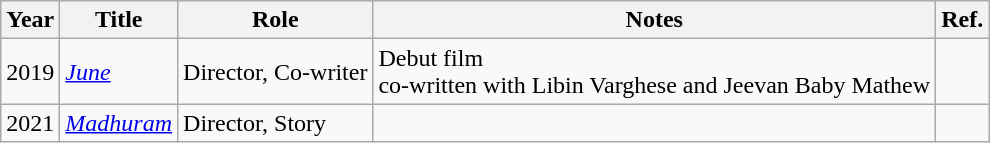<table class="wikitable sortable">
<tr>
<th>Year</th>
<th>Title</th>
<th>Role</th>
<th>Notes</th>
<th>Ref.</th>
</tr>
<tr>
<td>2019</td>
<td><em><a href='#'>June</a></em></td>
<td>Director, Co-writer</td>
<td>Debut film<br> co-written with Libin Varghese and Jeevan Baby Mathew</td>
<td></td>
</tr>
<tr>
<td>2021</td>
<td><em><a href='#'>Madhuram</a></em></td>
<td>Director, Story</td>
<td></td>
<td></td>
</tr>
</table>
